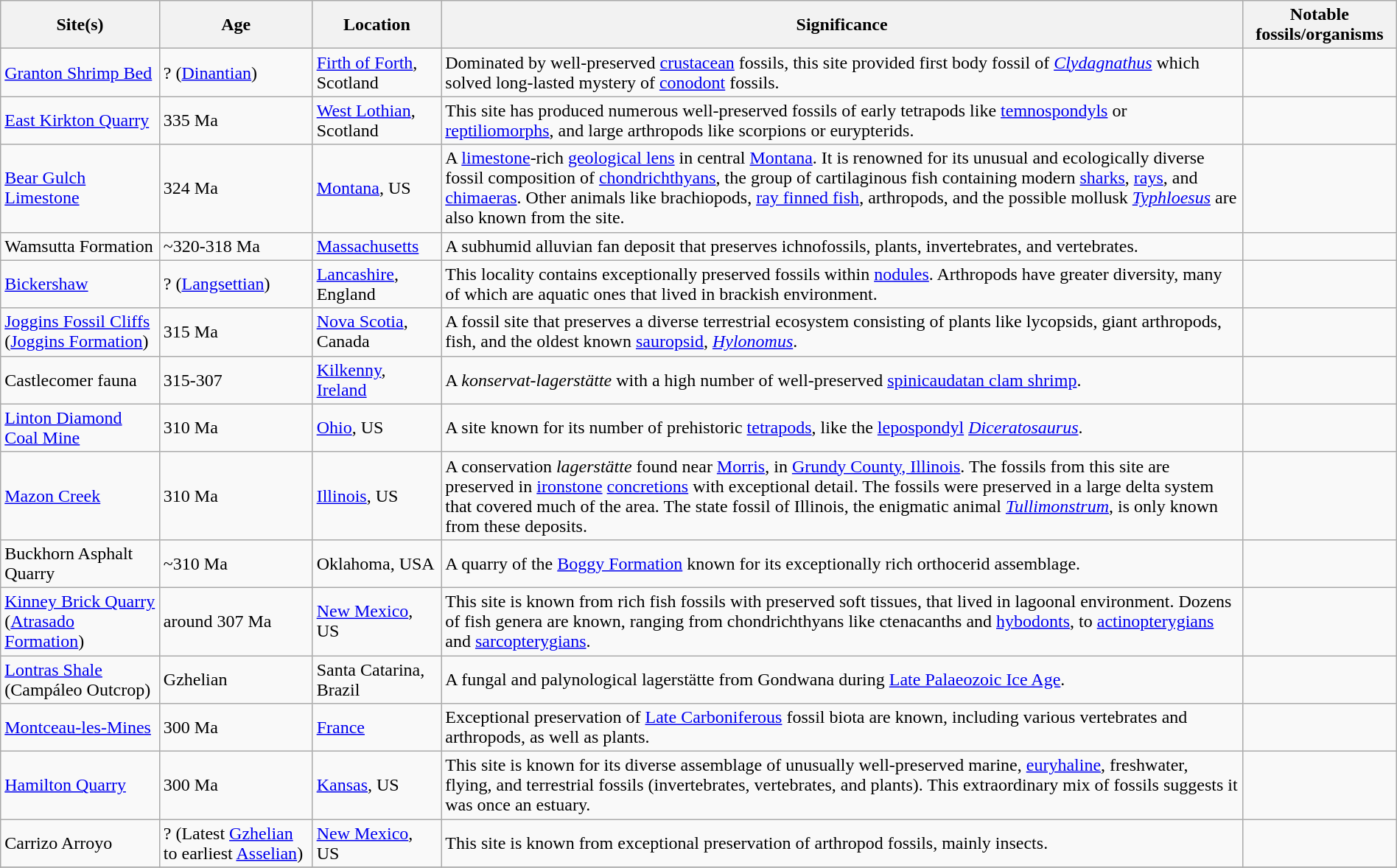<table class="wikitable" align="center" width="100%">
<tr>
<th>Site(s)</th>
<th>Age</th>
<th>Location</th>
<th>Significance</th>
<th>Notable fossils/organisms</th>
</tr>
<tr>
<td><a href='#'>Granton Shrimp Bed</a></td>
<td>? (<a href='#'>Dinantian</a>)</td>
<td><a href='#'>Firth of Forth</a>, Scotland</td>
<td>Dominated by well-preserved <a href='#'>crustacean</a> fossils, this site provided first body fossil of <em><a href='#'>Clydagnathus</a></em> which solved long-lasted mystery of <a href='#'>conodont</a> fossils.</td>
<td></td>
</tr>
<tr>
<td><a href='#'>East Kirkton Quarry</a></td>
<td>335 Ma</td>
<td><a href='#'>West Lothian</a>, Scotland</td>
<td>This site has produced numerous well-preserved fossils of early tetrapods like <a href='#'>temnospondyls</a> or <a href='#'>reptiliomorphs</a>, and large arthropods like scorpions or eurypterids.</td>
<td></td>
</tr>
<tr>
<td><a href='#'>Bear Gulch Limestone</a></td>
<td>324 Ma</td>
<td><a href='#'>Montana</a>, US</td>
<td>A <a href='#'>limestone</a>-rich <a href='#'>geological lens</a> in central <a href='#'>Montana</a>. It is renowned for its unusual and ecologically diverse fossil composition of <a href='#'>chondrichthyans</a>, the group of cartilaginous fish containing modern <a href='#'>sharks</a>, <a href='#'>rays</a>, and <a href='#'>chimaeras</a>. Other animals like brachiopods, <a href='#'>ray finned fish</a>, arthropods, and the possible mollusk <em><a href='#'>Typhloesus</a></em> are also known from the site.</td>
<td></td>
</tr>
<tr>
<td>Wamsutta Formation</td>
<td>~320-318 Ma</td>
<td><a href='#'>Massachusetts</a></td>
<td>A subhumid alluvian fan deposit that preserves ichnofossils, plants, invertebrates, and vertebrates.</td>
<td></td>
</tr>
<tr>
<td><a href='#'>Bickershaw</a></td>
<td>? (<a href='#'>Langsettian</a>)</td>
<td><a href='#'>Lancashire</a>, England</td>
<td>This locality contains exceptionally preserved fossils within <a href='#'>nodules</a>. Arthropods have greater diversity, many of which are aquatic ones that lived in brackish environment.</td>
<td></td>
</tr>
<tr>
<td><a href='#'>Joggins Fossil Cliffs</a> (<a href='#'>Joggins Formation</a>)</td>
<td>315 Ma</td>
<td><a href='#'>Nova Scotia</a>, Canada</td>
<td>A fossil site that preserves a diverse terrestrial ecosystem consisting of plants like lycopsids, giant arthropods, fish, and the oldest known <a href='#'>sauropsid</a>, <em><a href='#'>Hylonomus</a></em>.</td>
<td></td>
</tr>
<tr>
<td>Castlecomer fauna</td>
<td>315-307</td>
<td><a href='#'>Kilkenny</a>, <a href='#'>Ireland</a></td>
<td>A <em>konservat-lagerstätte</em> with a high number of well-preserved <a href='#'>spinicaudatan clam shrimp</a>.</td>
<td></td>
</tr>
<tr>
<td><a href='#'>Linton Diamond Coal Mine</a></td>
<td>310 Ma</td>
<td><a href='#'>Ohio</a>, US</td>
<td>A site known for its number of prehistoric <a href='#'>tetrapods</a>, like the <a href='#'>lepospondyl</a> <em><a href='#'>Diceratosaurus</a></em>.</td>
<td></td>
</tr>
<tr>
<td><a href='#'>Mazon Creek</a></td>
<td>310 Ma</td>
<td><a href='#'>Illinois</a>, US</td>
<td>A conservation <em>lagerstätte</em> found near <a href='#'>Morris</a>, in <a href='#'>Grundy County, Illinois</a>. The fossils from this site are preserved in <a href='#'>ironstone</a> <a href='#'>concretions</a> with exceptional detail. The fossils were preserved in a large delta system that covered much of the area. The state fossil of Illinois, the enigmatic animal <em><a href='#'>Tullimonstrum</a></em>, is only known from these deposits.</td>
<td></td>
</tr>
<tr>
<td>Buckhorn Asphalt Quarry</td>
<td>~310 Ma</td>
<td>Oklahoma, USA</td>
<td>A quarry of the <a href='#'>Boggy Formation</a> known for its exceptionally rich orthocerid assemblage.</td>
<td></td>
</tr>
<tr>
<td><a href='#'>Kinney Brick Quarry</a> (<a href='#'>Atrasado Formation</a>)</td>
<td>around 307 Ma</td>
<td><a href='#'>New Mexico</a>, US</td>
<td>This site is known from rich fish fossils with preserved soft tissues, that lived in lagoonal environment. Dozens of fish genera are known, ranging from chondrichthyans like ctenacanths and <a href='#'>hybodonts</a>, to <a href='#'>actinopterygians</a> and <a href='#'>sarcopterygians</a>.</td>
<td></td>
</tr>
<tr>
<td><a href='#'>Lontras Shale</a> (Campáleo Outcrop)</td>
<td>Gzhelian</td>
<td>Santa Catarina, Brazil</td>
<td>A fungal and palynological lagerstätte from Gondwana during <a href='#'>Late Palaeozoic Ice Age</a>.</td>
<td></td>
</tr>
<tr>
<td><a href='#'>Montceau-les-Mines</a></td>
<td>300 Ma</td>
<td><a href='#'>France</a></td>
<td>Exceptional preservation of <a href='#'>Late Carboniferous</a> fossil biota are known, including various vertebrates and arthropods, as well as plants.</td>
<td></td>
</tr>
<tr>
<td><a href='#'>Hamilton Quarry</a></td>
<td>300 Ma</td>
<td><a href='#'>Kansas</a>, US</td>
<td>This site is known for its diverse assemblage of unusually well-preserved marine, <a href='#'>euryhaline</a>, freshwater, flying, and terrestrial fossils (invertebrates, vertebrates, and plants). This extraordinary mix of fossils suggests it was once an estuary.</td>
<td></td>
</tr>
<tr>
<td>Carrizo Arroyo</td>
<td>? (Latest <a href='#'>Gzhelian</a> to earliest <a href='#'>Asselian</a>)</td>
<td><a href='#'>New Mexico</a>, US</td>
<td>This site is known from exceptional preservation of arthropod fossils, mainly insects.</td>
<td></td>
</tr>
<tr>
</tr>
</table>
